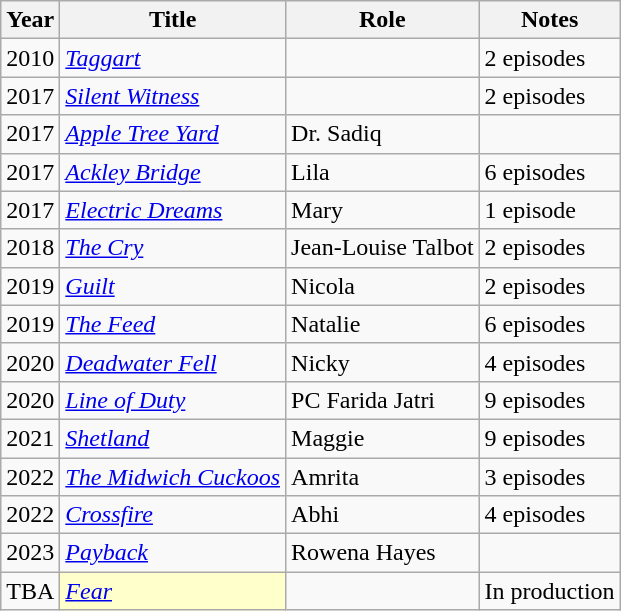<table class="wikitable sortable">
<tr>
<th>Year</th>
<th>Title</th>
<th>Role</th>
<th class="unsortable">Notes</th>
</tr>
<tr>
<td>2010</td>
<td><em><a href='#'>Taggart</a> </em></td>
<td></td>
<td>2 episodes</td>
</tr>
<tr>
<td>2017</td>
<td><em><a href='#'>Silent Witness</a> </em></td>
<td></td>
<td>2 episodes</td>
</tr>
<tr>
<td>2017</td>
<td><em><a href='#'>Apple Tree Yard</a> </em></td>
<td>Dr. Sadiq</td>
<td></td>
</tr>
<tr>
<td>2017</td>
<td><em><a href='#'>Ackley Bridge</a> </em></td>
<td>Lila</td>
<td>6 episodes</td>
</tr>
<tr>
<td>2017</td>
<td><em><a href='#'>Electric Dreams</a> </em></td>
<td>Mary</td>
<td>1 episode</td>
</tr>
<tr>
<td>2018</td>
<td><em><a href='#'>The Cry</a> </em></td>
<td>Jean-Louise Talbot</td>
<td>2 episodes</td>
</tr>
<tr>
<td>2019</td>
<td><em><a href='#'>Guilt</a> </em></td>
<td>Nicola</td>
<td>2 episodes</td>
</tr>
<tr>
<td>2019</td>
<td><em><a href='#'>The Feed</a> </em></td>
<td>Natalie</td>
<td>6 episodes</td>
</tr>
<tr>
<td>2020</td>
<td><em><a href='#'>Deadwater Fell</a> </em></td>
<td>Nicky</td>
<td>4 episodes</td>
</tr>
<tr>
<td>2020</td>
<td><em><a href='#'>Line of Duty</a> </em></td>
<td>PC Farida Jatri</td>
<td>9 episodes</td>
</tr>
<tr>
<td>2021</td>
<td><em><a href='#'>Shetland</a></em></td>
<td>Maggie</td>
<td>9 episodes</td>
</tr>
<tr>
<td>2022</td>
<td><em><a href='#'>The Midwich Cuckoos</a> </em></td>
<td>Amrita</td>
<td>3 episodes</td>
</tr>
<tr>
<td>2022</td>
<td><em><a href='#'>Crossfire</a> </em></td>
<td>Abhi</td>
<td>4 episodes</td>
</tr>
<tr>
<td>2023</td>
<td><em><a href='#'>Payback</a></em></td>
<td>Rowena Hayes</td>
<td></td>
</tr>
<tr>
<td>TBA</td>
<td style="background:#FFFFCC;"><em><a href='#'>Fear</a></em> </td>
<td></td>
<td>In production</td>
</tr>
</table>
